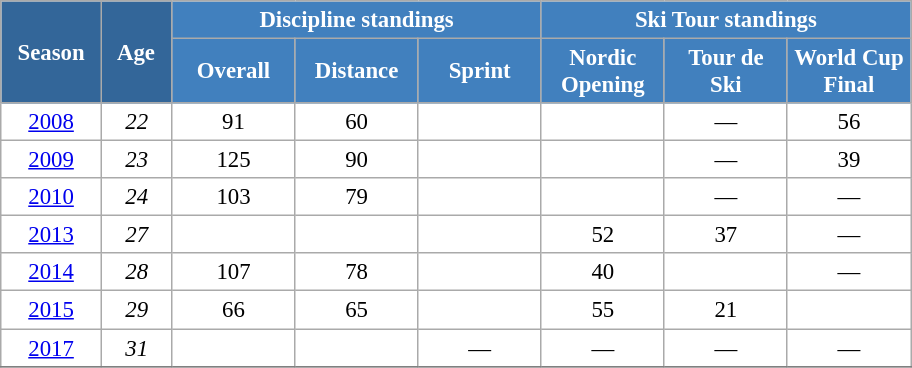<table class="wikitable" style="font-size:95%; text-align:center; border:grey solid 1px; border-collapse:collapse; background:#ffffff;">
<tr>
<th style="background-color:#369; color:white; width:60px;" rowspan="2"> Season </th>
<th style="background-color:#369; color:white; width:40px;" rowspan="2"> Age </th>
<th style="background-color:#4180be; color:white;" colspan="3">Discipline standings</th>
<th style="background-color:#4180be; color:white;" colspan="4">Ski Tour standings</th>
</tr>
<tr>
<th style="background-color:#4180be; color:white; width:75px;">Overall</th>
<th style="background-color:#4180be; color:white; width:75px;">Distance</th>
<th style="background-color:#4180be; color:white; width:75px;">Sprint</th>
<th style="background-color:#4180be; color:white; width:75px;">Nordic<br>Opening</th>
<th style="background-color:#4180be; color:white; width:75px;">Tour de<br>Ski</th>
<th style="background-color:#4180be; color:white; width:75px;">World Cup<br>Final</th>
</tr>
<tr>
<td><a href='#'>2008</a></td>
<td><em>22</em></td>
<td>91</td>
<td>60</td>
<td></td>
<td></td>
<td>—</td>
<td>56</td>
</tr>
<tr>
<td><a href='#'>2009</a></td>
<td><em>23</em></td>
<td>125</td>
<td>90</td>
<td></td>
<td></td>
<td>—</td>
<td>39</td>
</tr>
<tr>
<td><a href='#'>2010</a></td>
<td><em>24</em></td>
<td>103</td>
<td>79</td>
<td></td>
<td></td>
<td>—</td>
<td>—</td>
</tr>
<tr>
<td><a href='#'>2013</a></td>
<td><em>27</em></td>
<td></td>
<td></td>
<td></td>
<td>52</td>
<td>37</td>
<td>—</td>
</tr>
<tr>
<td><a href='#'>2014</a></td>
<td><em>28</em></td>
<td>107</td>
<td>78</td>
<td></td>
<td>40</td>
<td></td>
<td>—</td>
</tr>
<tr>
<td><a href='#'>2015</a></td>
<td><em>29</em></td>
<td>66</td>
<td>65</td>
<td></td>
<td>55</td>
<td>21</td>
<td></td>
</tr>
<tr>
<td><a href='#'>2017</a></td>
<td><em>31</em></td>
<td></td>
<td></td>
<td>—</td>
<td>—</td>
<td>—</td>
<td>—</td>
</tr>
<tr>
</tr>
</table>
